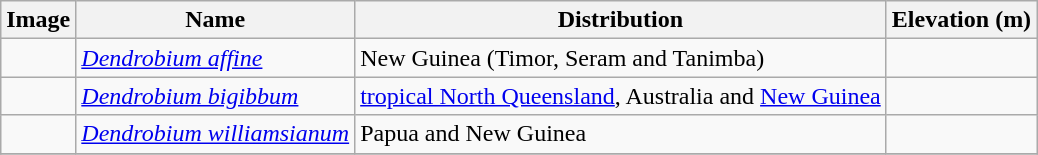<table class="wikitable collapsible">
<tr>
<th>Image</th>
<th>Name</th>
<th>Distribution</th>
<th>Elevation (m)</th>
</tr>
<tr>
<td></td>
<td><em><a href='#'>Dendrobium affine</a></em> </td>
<td>New Guinea (Timor, Seram and Tanimba)</td>
<td></td>
</tr>
<tr>
<td></td>
<td><em><a href='#'>Dendrobium bigibbum</a></em> </td>
<td><a href='#'>tropical North Queensland</a>, Australia and <a href='#'>New Guinea</a></td>
<td></td>
</tr>
<tr>
<td></td>
<td><em><a href='#'>Dendrobium williamsianum</a></em> </td>
<td>Papua and New Guinea</td>
<td></td>
</tr>
<tr>
</tr>
</table>
